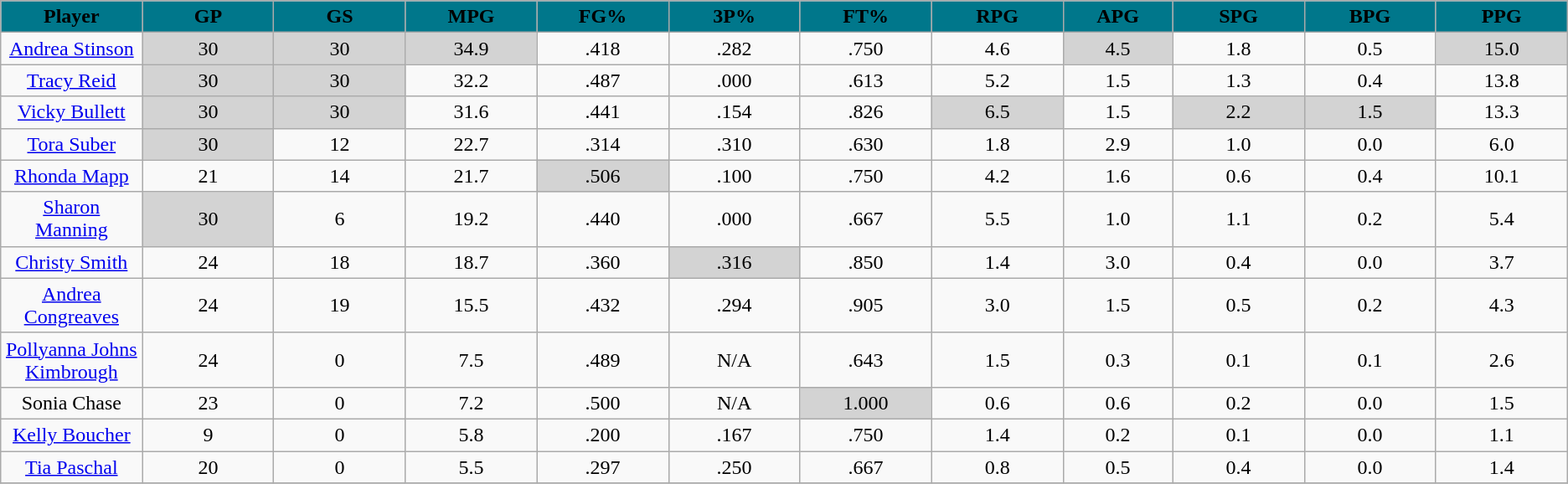<table class="wikitable sortable" style="text-align:center;">
<tr>
<th style="background: #00778B" width="6%"><span>Player</span></th>
<th style="background: #00778B" width="6%"><span>GP</span></th>
<th style="background: #00778B" width="6%"><span>GS</span></th>
<th style="background: #00778B" width="6%"><span>MPG</span></th>
<th style="background: #00778B" width="6%"><span>FG%</span></th>
<th style="background: #00778B" width="6%"><span>3P%</span></th>
<th style="background: #00778B" width="6%"><span>FT%</span></th>
<th style="background: #00778B" width="6%"><span>RPG</span></th>
<th style="background: #00778B" width="5%"><span>APG</span></th>
<th style="background: #00778B" width="6%"><span>SPG</span></th>
<th style="background: #00778B" width="6%"><span>BPG</span></th>
<th style="background: #00778B" width="6%"><span>PPG</span></th>
</tr>
<tr>
<td><a href='#'>Andrea Stinson</a></td>
<td style="background:#D3D3D3;">30</td>
<td style="background:#D3D3D3;">30</td>
<td style="background:#D3D3D3;">34.9</td>
<td>.418</td>
<td>.282</td>
<td>.750</td>
<td>4.6</td>
<td style="background:#D3D3D3;">4.5</td>
<td>1.8</td>
<td>0.5</td>
<td style="background:#D3D3D3;">15.0</td>
</tr>
<tr>
<td><a href='#'>Tracy Reid</a></td>
<td style="background:#D3D3D3;">30</td>
<td style="background:#D3D3D3;">30</td>
<td>32.2</td>
<td>.487</td>
<td>.000</td>
<td>.613</td>
<td>5.2</td>
<td>1.5</td>
<td>1.3</td>
<td>0.4</td>
<td>13.8</td>
</tr>
<tr>
<td><a href='#'>Vicky Bullett</a></td>
<td style="background:#D3D3D3;">30</td>
<td style="background:#D3D3D3;">30</td>
<td>31.6</td>
<td>.441</td>
<td>.154</td>
<td>.826</td>
<td style="background:#D3D3D3;">6.5</td>
<td>1.5</td>
<td style="background:#D3D3D3;">2.2</td>
<td style="background:#D3D3D3;">1.5</td>
<td>13.3</td>
</tr>
<tr>
<td><a href='#'>Tora Suber</a></td>
<td style="background:#D3D3D3;">30</td>
<td>12</td>
<td>22.7</td>
<td>.314</td>
<td>.310</td>
<td>.630</td>
<td>1.8</td>
<td>2.9</td>
<td>1.0</td>
<td>0.0</td>
<td>6.0</td>
</tr>
<tr>
<td><a href='#'>Rhonda Mapp</a></td>
<td>21</td>
<td>14</td>
<td>21.7</td>
<td style="background:#D3D3D3;">.506</td>
<td>.100</td>
<td>.750</td>
<td>4.2</td>
<td>1.6</td>
<td>0.6</td>
<td>0.4</td>
<td>10.1</td>
</tr>
<tr>
<td><a href='#'>Sharon Manning</a></td>
<td style="background:#D3D3D3;">30</td>
<td>6</td>
<td>19.2</td>
<td>.440</td>
<td>.000</td>
<td>.667</td>
<td>5.5</td>
<td>1.0</td>
<td>1.1</td>
<td>0.2</td>
<td>5.4</td>
</tr>
<tr>
<td><a href='#'>Christy Smith</a></td>
<td>24</td>
<td>18</td>
<td>18.7</td>
<td>.360</td>
<td style="background:#D3D3D3;">.316</td>
<td>.850</td>
<td>1.4</td>
<td>3.0</td>
<td>0.4</td>
<td>0.0</td>
<td>3.7</td>
</tr>
<tr>
<td><a href='#'>Andrea Congreaves</a></td>
<td>24</td>
<td>19</td>
<td>15.5</td>
<td>.432</td>
<td>.294</td>
<td>.905</td>
<td>3.0</td>
<td>1.5</td>
<td>0.5</td>
<td>0.2</td>
<td>4.3</td>
</tr>
<tr>
<td><a href='#'>Pollyanna Johns Kimbrough</a></td>
<td>24</td>
<td>0</td>
<td>7.5</td>
<td>.489</td>
<td>N/A</td>
<td>.643</td>
<td>1.5</td>
<td>0.3</td>
<td>0.1</td>
<td>0.1</td>
<td>2.6</td>
</tr>
<tr>
<td>Sonia Chase</td>
<td>23</td>
<td>0</td>
<td>7.2</td>
<td>.500</td>
<td>N/A</td>
<td style="background:#D3D3D3;">1.000</td>
<td>0.6</td>
<td>0.6</td>
<td>0.2</td>
<td>0.0</td>
<td>1.5</td>
</tr>
<tr>
<td><a href='#'>Kelly Boucher</a></td>
<td>9</td>
<td>0</td>
<td>5.8</td>
<td>.200</td>
<td>.167</td>
<td>.750</td>
<td>1.4</td>
<td>0.2</td>
<td>0.1</td>
<td>0.0</td>
<td>1.1</td>
</tr>
<tr>
<td><a href='#'>Tia Paschal</a></td>
<td>20</td>
<td>0</td>
<td>5.5</td>
<td>.297</td>
<td>.250</td>
<td>.667</td>
<td>0.8</td>
<td>0.5</td>
<td>0.4</td>
<td>0.0</td>
<td>1.4</td>
</tr>
<tr>
</tr>
</table>
